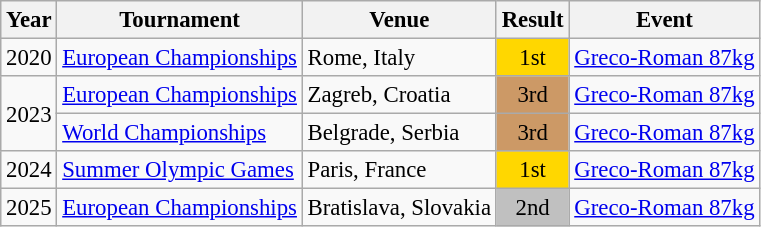<table class="wikitable" style="font-size:95%;">
<tr>
<th>Year</th>
<th>Tournament</th>
<th>Venue</th>
<th>Result</th>
<th>Event</th>
</tr>
<tr>
<td>2020</td>
<td><a href='#'>European Championships</a></td>
<td>Rome, Italy</td>
<td align="center" bgcolor="gold">1st</td>
<td><a href='#'>Greco-Roman 87kg</a></td>
</tr>
<tr>
<td rowspan=2>2023</td>
<td><a href='#'>European Championships</a></td>
<td>Zagreb, Croatia</td>
<td align="center" bgcolor="cc9966">3rd</td>
<td><a href='#'>Greco-Roman 87kg</a></td>
</tr>
<tr>
<td><a href='#'>World Championships</a></td>
<td>Belgrade, Serbia</td>
<td align="center" bgcolor="cc9966">3rd</td>
<td><a href='#'>Greco-Roman 87kg</a></td>
</tr>
<tr>
<td>2024</td>
<td><a href='#'>Summer Olympic Games</a></td>
<td>Paris, France</td>
<td align="center" bgcolor="gold">1st</td>
<td><a href='#'>Greco-Roman 87kg</a></td>
</tr>
<tr>
<td>2025</td>
<td><a href='#'>European Championships</a></td>
<td>Bratislava, Slovakia</td>
<td align="center" bgcolor="silver">2nd</td>
<td><a href='#'>Greco-Roman 87kg</a></td>
</tr>
</table>
